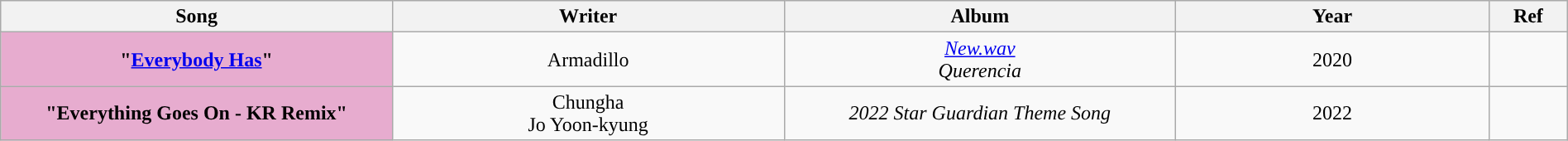<table class="wikitable" style="text-align:center; width:100%">
<tr>
<th style="width:25%">Song</th>
<th style="width:25%">Writer</th>
<th style="width:25%">Album</th>
<th style="width:20%">Year</th>
<th style="width:5%">Ref</th>
</tr>
<tr>
<th scope="row" style="background-color:#E7ACCF">"<a href='#'>Everybody Has</a>"  </th>
<td>Armadillo</td>
<td><em><a href='#'>New.wav</a></em><br><em>Querencia</em></td>
<td>2020</td>
<td></td>
</tr>
<tr>
<th scope="row" style="background-color:#E7ACCF">"Everything Goes On - KR Remix" </th>
<td>Chungha<br>Jo Yoon-kyung</td>
<td><em>2022 Star Guardian Theme Song</em></td>
<td>2022</td>
<td></td>
</tr>
</table>
